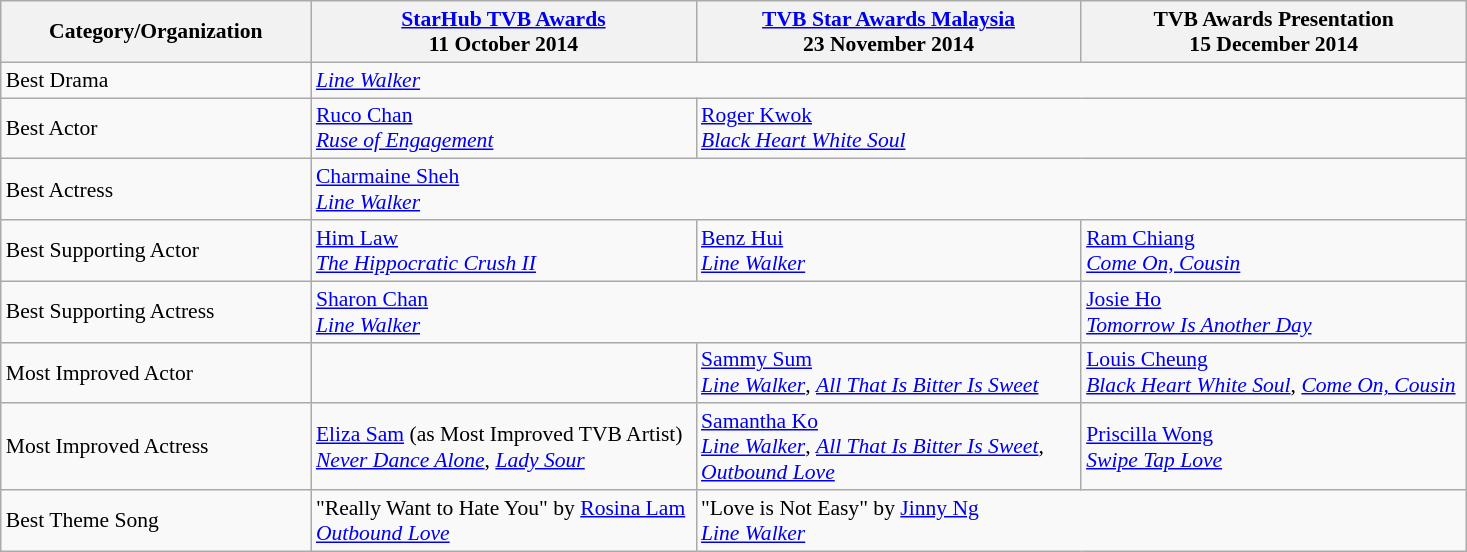<table class="wikitable" style="font-size: 90%;">
<tr>
<th style="width:200px;">Category/Organization</th>
<th style="width:250px;"><a href='#'>StarHub TVB Awards</a><br>11 October 2014</th>
<th style="width:250px;"><a href='#'>TVB Star Awards Malaysia</a><br>23 November 2014</th>
<th style="width:250px;">TVB Awards Presentation<br> 15 December 2014</th>
</tr>
<tr>
<td>Best Drama</td>
<td colspan="3"><em><a href='#'>Line Walker</a></em></td>
</tr>
<tr>
<td>Best Actor</td>
<td><a href='#'>Ruco Chan</a><br><em><a href='#'>Ruse of Engagement</a></em></td>
<td colspan="2"><a href='#'>Roger Kwok</a><br><em><a href='#'>Black Heart White Soul</a></em></td>
</tr>
<tr>
<td>Best Actress</td>
<td colspan="3"><a href='#'>Charmaine Sheh</a><br><em><a href='#'>Line Walker</a></em></td>
</tr>
<tr>
<td>Best Supporting Actor</td>
<td><a href='#'>Him Law</a><br><em><a href='#'>The Hippocratic Crush II</a></em></td>
<td><a href='#'>Benz Hui</a><br><em><a href='#'>Line Walker</a></em></td>
<td><a href='#'>Ram Chiang</a><br><em><a href='#'>Come On, Cousin</a></em></td>
</tr>
<tr>
<td>Best Supporting Actress</td>
<td colspan="2"><a href='#'>Sharon Chan</a><br><em><a href='#'>Line Walker</a></em></td>
<td><a href='#'>Josie Ho</a><br><em><a href='#'>Tomorrow Is Another Day</a></em></td>
</tr>
<tr>
<td>Most Improved Actor</td>
<td></td>
<td><a href='#'>Sammy Sum</a><br><em><a href='#'>Line Walker</a></em>, <em><a href='#'>All That Is Bitter Is Sweet</a></em></td>
<td><a href='#'>Louis Cheung</a><br><em><a href='#'>Black Heart White Soul</a></em>, <em><a href='#'>Come On, Cousin</a></em></td>
</tr>
<tr>
<td>Most Improved Actress</td>
<td><a href='#'>Eliza Sam</a> (as Most Improved TVB Artist)<br><em><a href='#'>Never Dance Alone</a></em>, <em><a href='#'>Lady Sour</a></em></td>
<td><a href='#'>Samantha Ko</a><br><em><a href='#'>Line Walker</a></em>, <em><a href='#'>All That Is Bitter Is Sweet</a></em>, <em><a href='#'>Outbound Love</a></em></td>
<td><a href='#'>Priscilla Wong</a><br><em><a href='#'>Swipe Tap Love</a></em></td>
</tr>
<tr>
<td>Best Theme Song</td>
<td>"Really Want to Hate You" by <a href='#'>Rosina Lam</a><br><em><a href='#'>Outbound Love</a></em></td>
<td colspan="2">"Love is Not Easy" by <a href='#'>Jinny Ng</a><br><em><a href='#'>Line Walker</a></em></td>
</tr>
</table>
